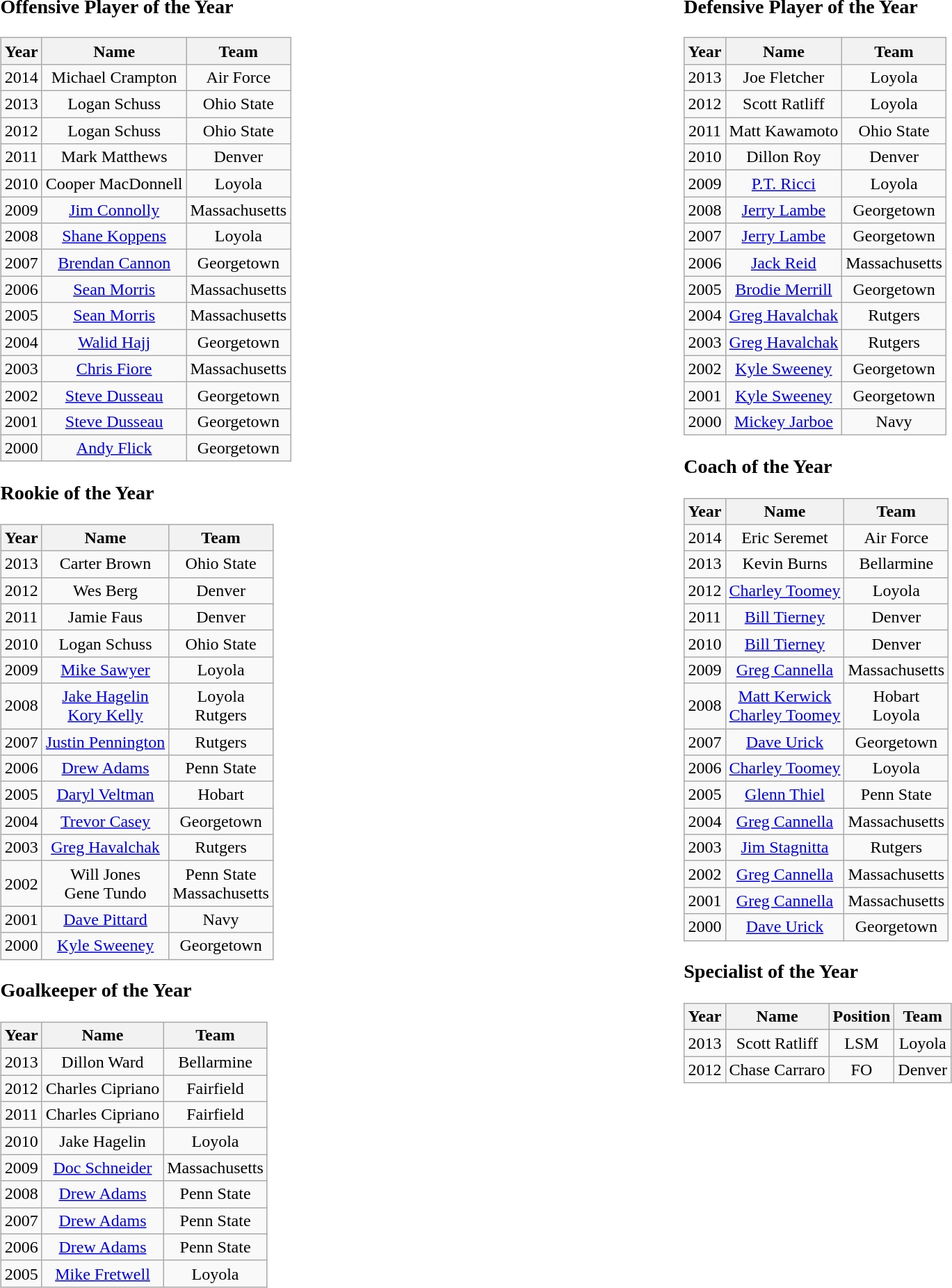<table width="100%">
<tr ---->
<td valign="top"><br><h3>Offensive Player of the Year</h3><table class= "wikitable" style="text-align:center">
<tr>
<th>Year</th>
<th>Name</th>
<th>Team</th>
</tr>
<tr>
<td>2014</td>
<td>Michael Crampton</td>
<td>Air Force</td>
</tr>
<tr>
<td>2013</td>
<td>Logan Schuss</td>
<td>Ohio State</td>
</tr>
<tr>
<td>2012</td>
<td>Logan Schuss</td>
<td>Ohio State</td>
</tr>
<tr>
<td>2011</td>
<td>Mark Matthews</td>
<td>Denver</td>
</tr>
<tr>
<td>2010</td>
<td>Cooper MacDonnell</td>
<td>Loyola</td>
</tr>
<tr>
<td>2009</td>
<td><a href='#'>Jim Connolly</a></td>
<td>Massachusetts</td>
</tr>
<tr>
<td>2008</td>
<td><a href='#'>Shane Koppens</a></td>
<td>Loyola</td>
</tr>
<tr>
<td>2007</td>
<td><a href='#'>Brendan Cannon</a></td>
<td>Georgetown</td>
</tr>
<tr>
<td>2006</td>
<td><a href='#'>Sean Morris</a></td>
<td>Massachusetts</td>
</tr>
<tr>
<td>2005</td>
<td><a href='#'>Sean Morris</a></td>
<td>Massachusetts</td>
</tr>
<tr>
<td>2004</td>
<td><a href='#'>Walid Hajj</a></td>
<td>Georgetown</td>
</tr>
<tr>
<td>2003</td>
<td><a href='#'>Chris Fiore</a></td>
<td>Massachusetts</td>
</tr>
<tr>
<td>2002</td>
<td><a href='#'>Steve Dusseau</a></td>
<td>Georgetown</td>
</tr>
<tr>
<td>2001</td>
<td><a href='#'>Steve Dusseau</a></td>
<td>Georgetown</td>
</tr>
<tr>
<td>2000</td>
<td><a href='#'>Andy Flick</a></td>
<td>Georgetown</td>
</tr>
</table>
<h3>Rookie of the Year</h3><table class= "wikitable" style="text-align:center">
<tr>
<th>Year</th>
<th>Name</th>
<th>Team</th>
</tr>
<tr>
<td>2013</td>
<td>Carter Brown</td>
<td>Ohio State</td>
</tr>
<tr>
<td>2012</td>
<td>Wes Berg</td>
<td>Denver</td>
</tr>
<tr>
<td>2011</td>
<td>Jamie Faus</td>
<td>Denver</td>
</tr>
<tr>
<td>2010</td>
<td>Logan Schuss</td>
<td>Ohio State</td>
</tr>
<tr>
<td>2009</td>
<td><a href='#'>Mike Sawyer</a></td>
<td>Loyola</td>
</tr>
<tr>
<td>2008</td>
<td><a href='#'>Jake Hagelin</a><br><a href='#'>Kory Kelly</a></td>
<td>Loyola<br>Rutgers</td>
</tr>
<tr>
<td>2007</td>
<td><a href='#'>Justin Pennington</a></td>
<td>Rutgers</td>
</tr>
<tr>
<td>2006</td>
<td><a href='#'>Drew Adams</a></td>
<td>Penn State</td>
</tr>
<tr>
<td>2005</td>
<td><a href='#'>Daryl Veltman</a></td>
<td>Hobart</td>
</tr>
<tr>
<td>2004</td>
<td><a href='#'>Trevor Casey</a></td>
<td>Georgetown</td>
</tr>
<tr>
<td>2003</td>
<td><a href='#'>Greg Havalchak</a></td>
<td>Rutgers</td>
</tr>
<tr>
<td>2002</td>
<td>Will Jones <br> Gene Tundo</td>
<td>Penn State <br> Massachusetts</td>
</tr>
<tr>
<td>2001</td>
<td><a href='#'>Dave Pittard</a></td>
<td>Navy</td>
</tr>
<tr>
<td>2000</td>
<td><a href='#'>Kyle Sweeney</a></td>
<td>Georgetown</td>
</tr>
</table>
<h3>Goalkeeper of the Year</h3><table class= "wikitable" style="text-align:center">
<tr>
<th>Year</th>
<th>Name</th>
<th>Team</th>
</tr>
<tr>
<td>2013</td>
<td>Dillon Ward</td>
<td>Bellarmine</td>
</tr>
<tr>
<td>2012</td>
<td>Charles Cipriano</td>
<td>Fairfield</td>
</tr>
<tr>
<td>2011</td>
<td>Charles Cipriano</td>
<td>Fairfield</td>
</tr>
<tr>
<td>2010</td>
<td>Jake Hagelin</td>
<td>Loyola</td>
</tr>
<tr>
<td>2009</td>
<td><a href='#'>Doc Schneider</a></td>
<td>Massachusetts</td>
</tr>
<tr>
<td>2008</td>
<td><a href='#'>Drew Adams</a></td>
<td>Penn State</td>
</tr>
<tr>
<td>2007</td>
<td><a href='#'>Drew Adams</a></td>
<td>Penn State</td>
</tr>
<tr>
<td>2006</td>
<td><a href='#'>Drew Adams</a></td>
<td>Penn State</td>
</tr>
<tr>
<td>2005</td>
<td><a href='#'>Mike Fretwell</a></td>
<td>Loyola</td>
</tr>
</table>
</td>
<td valign="top"><br><h3>Defensive Player of the Year</h3><table class= "wikitable" style="text-align:center">
<tr>
<th>Year</th>
<th>Name</th>
<th>Team</th>
</tr>
<tr>
<td>2013</td>
<td>Joe Fletcher</td>
<td>Loyola</td>
</tr>
<tr>
<td>2012</td>
<td>Scott Ratliff</td>
<td>Loyola</td>
</tr>
<tr>
<td>2011</td>
<td>Matt Kawamoto</td>
<td>Ohio State</td>
</tr>
<tr>
<td>2010</td>
<td>Dillon Roy</td>
<td>Denver</td>
</tr>
<tr>
<td>2009</td>
<td><a href='#'>P.T. Ricci</a></td>
<td>Loyola</td>
</tr>
<tr>
<td>2008</td>
<td><a href='#'>Jerry Lambe</a></td>
<td>Georgetown</td>
</tr>
<tr>
<td>2007</td>
<td><a href='#'>Jerry Lambe</a></td>
<td>Georgetown</td>
</tr>
<tr>
<td>2006</td>
<td><a href='#'>Jack Reid</a></td>
<td>Massachusetts</td>
</tr>
<tr>
<td>2005</td>
<td><a href='#'>Brodie Merrill</a></td>
<td>Georgetown</td>
</tr>
<tr>
<td>2004</td>
<td><a href='#'>Greg Havalchak</a></td>
<td>Rutgers</td>
</tr>
<tr>
<td>2003</td>
<td><a href='#'>Greg Havalchak</a></td>
<td>Rutgers</td>
</tr>
<tr>
<td>2002</td>
<td><a href='#'>Kyle Sweeney</a></td>
<td>Georgetown</td>
</tr>
<tr>
<td>2001</td>
<td><a href='#'>Kyle Sweeney</a></td>
<td>Georgetown</td>
</tr>
<tr>
<td>2000</td>
<td><a href='#'>Mickey Jarboe</a></td>
<td>Navy</td>
</tr>
</table>
<h3>Coach of the Year</h3><table class= "wikitable" style="text-align:center">
<tr>
<th>Year</th>
<th>Name</th>
<th>Team</th>
</tr>
<tr>
<td>2014</td>
<td>Eric Seremet</td>
<td>Air Force</td>
</tr>
<tr>
<td>2013</td>
<td>Kevin Burns</td>
<td>Bellarmine</td>
</tr>
<tr>
<td>2012</td>
<td><a href='#'>Charley Toomey</a></td>
<td>Loyola</td>
</tr>
<tr>
<td>2011</td>
<td><a href='#'>Bill Tierney</a></td>
<td>Denver</td>
</tr>
<tr>
<td>2010</td>
<td><a href='#'>Bill Tierney</a></td>
<td>Denver</td>
</tr>
<tr>
<td>2009</td>
<td><a href='#'>Greg Cannella</a></td>
<td>Massachusetts</td>
</tr>
<tr>
<td>2008</td>
<td><a href='#'>Matt Kerwick</a><br><a href='#'>Charley Toomey</a></td>
<td>Hobart<br>Loyola</td>
</tr>
<tr>
<td>2007</td>
<td><a href='#'>Dave Urick</a></td>
<td>Georgetown</td>
</tr>
<tr>
<td>2006</td>
<td><a href='#'>Charley Toomey</a></td>
<td>Loyola</td>
</tr>
<tr>
<td>2005</td>
<td><a href='#'>Glenn Thiel</a></td>
<td>Penn State</td>
</tr>
<tr>
<td>2004</td>
<td><a href='#'>Greg Cannella</a></td>
<td>Massachusetts</td>
</tr>
<tr>
<td>2003</td>
<td><a href='#'>Jim Stagnitta</a></td>
<td>Rutgers</td>
</tr>
<tr>
<td>2002</td>
<td><a href='#'>Greg Cannella</a></td>
<td>Massachusetts</td>
</tr>
<tr>
<td>2001</td>
<td><a href='#'>Greg Cannella</a></td>
<td>Massachusetts</td>
</tr>
<tr>
<td>2000</td>
<td><a href='#'>Dave Urick</a></td>
<td>Georgetown</td>
</tr>
</table>
<h3>Specialist of the Year</h3><table class= "wikitable" style="text-align:center">
<tr>
<th>Year</th>
<th>Name</th>
<th>Position</th>
<th>Team</th>
</tr>
<tr>
<td>2013</td>
<td>Scott Ratliff</td>
<td>LSM</td>
<td>Loyola</td>
</tr>
<tr>
<td>2012</td>
<td>Chase Carraro</td>
<td>FO</td>
<td>Denver</td>
</tr>
</table>
</td>
</tr>
</table>
